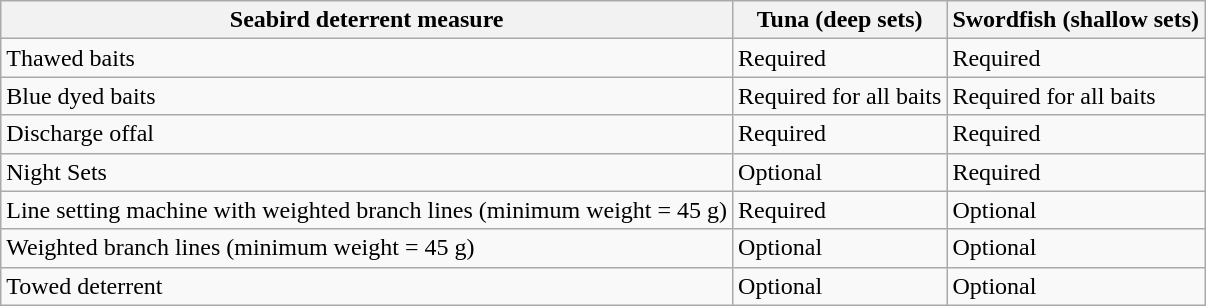<table class="wikitable">
<tr>
<th>Seabird deterrent measure</th>
<th>Tuna (deep sets)</th>
<th>Swordfish (shallow sets)</th>
</tr>
<tr>
<td>Thawed baits</td>
<td>Required</td>
<td>Required</td>
</tr>
<tr>
<td>Blue dyed baits</td>
<td>Required for all baits</td>
<td>Required for all baits</td>
</tr>
<tr>
<td>Discharge offal</td>
<td>Required</td>
<td>Required</td>
</tr>
<tr>
<td>Night Sets</td>
<td>Optional</td>
<td>Required</td>
</tr>
<tr>
<td>Line setting machine with weighted branch lines (minimum weight = 45 g)</td>
<td>Required</td>
<td>Optional</td>
</tr>
<tr>
<td>Weighted branch lines (minimum weight = 45 g)</td>
<td>Optional</td>
<td>Optional</td>
</tr>
<tr>
<td>Towed deterrent</td>
<td>Optional</td>
<td>Optional</td>
</tr>
</table>
